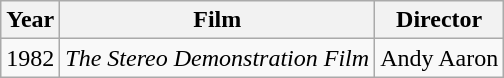<table class="wikitable">
<tr>
<th>Year</th>
<th>Film</th>
<th>Director</th>
</tr>
<tr>
<td>1982</td>
<td><em>The Stereo Demonstration Film</em></td>
<td>Andy Aaron</td>
</tr>
</table>
